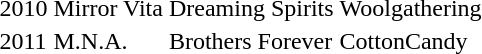<table>
<tr>
<td>2010</td>
<td> Mirror Vita</td>
<td> Dreaming Spirits</td>
<td> Woolgathering</td>
</tr>
<tr>
<td>2011 </td>
<td> M.N.A.</td>
<td> Brothers Forever</td>
<td> CottonCandy</td>
</tr>
</table>
